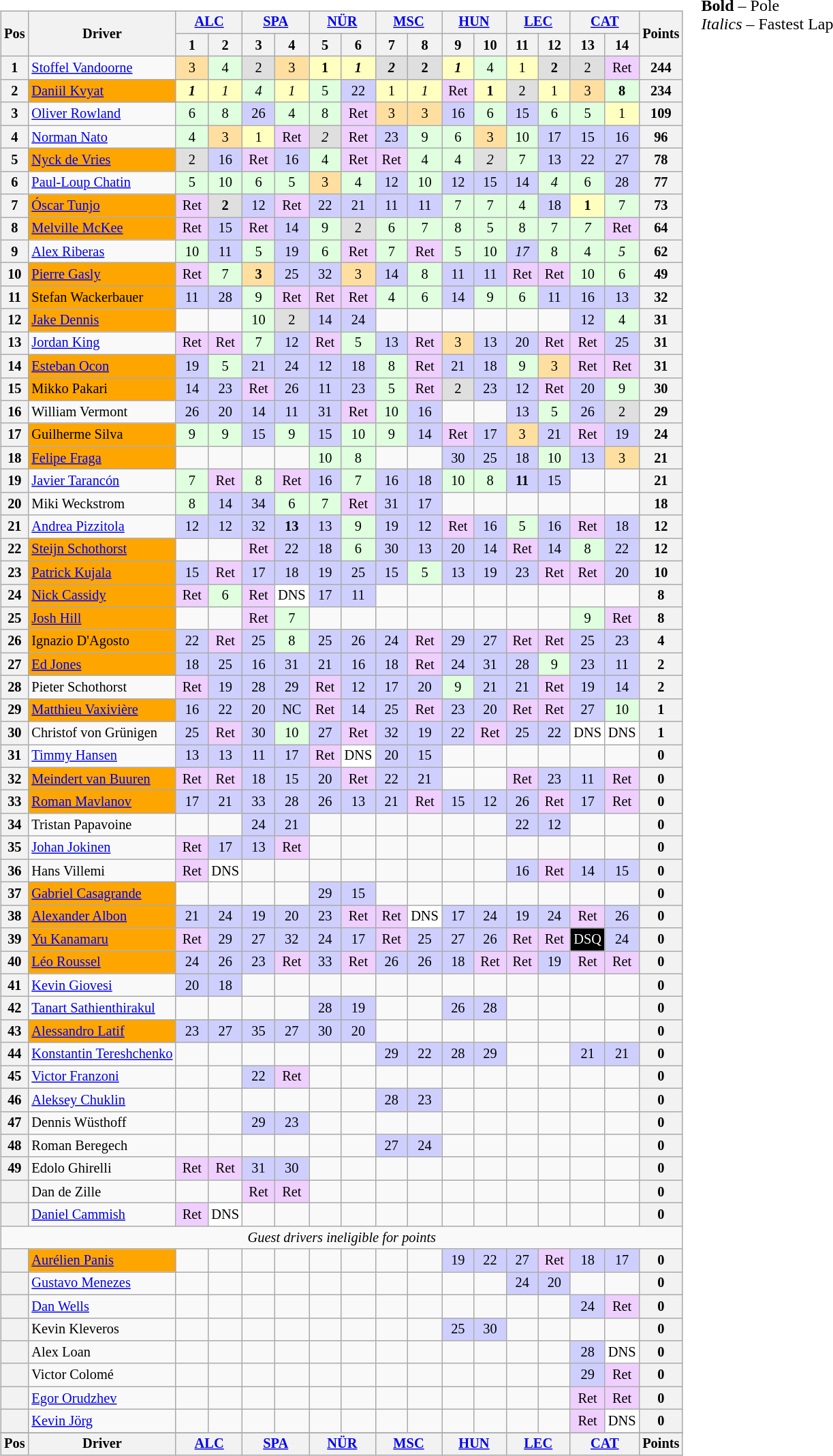<table>
<tr>
<td><br><table class="wikitable" style="font-size:85%; text-align:center">
<tr>
<th rowspan=2>Pos</th>
<th rowspan=2>Driver</th>
<th colspan=2><a href='#'>ALC</a><br></th>
<th colspan=2><a href='#'>SPA</a><br></th>
<th colspan=2><a href='#'>NÜR</a><br></th>
<th colspan=2><a href='#'>MSC</a><br></th>
<th colspan=2><a href='#'>HUN</a><br></th>
<th colspan=2><a href='#'>LEC</a><br></th>
<th colspan=2><a href='#'>CAT</a><br></th>
<th rowspan=2>Points</th>
</tr>
<tr>
<th width=25>1</th>
<th width=25>2</th>
<th width=25>3</th>
<th width=25>4</th>
<th width=25>5</th>
<th width=25>6</th>
<th width=25>7</th>
<th width=25>8</th>
<th width=25>9</th>
<th width=25>10</th>
<th width=25>11</th>
<th width=25>12</th>
<th width=25>13</th>
<th width=25>14</th>
</tr>
<tr>
<th>1</th>
<td align=left> <a href='#'>Stoffel Vandoorne</a></td>
<td style="background:#FFDF9F;">3</td>
<td style="background:#DFFFDF;">4</td>
<td style="background:#DFDFDF;">2</td>
<td style="background:#FFDF9F;">3</td>
<td style="background:#FFFFBF;"><strong>1</strong></td>
<td style="background:#FFFFBF;"><strong><em>1</em></strong></td>
<td style="background:#DFDFDF;"><strong><em>2</em></strong></td>
<td style="background:#DFDFDF;"><strong>2</strong></td>
<td style="background:#FFFFBF;"><strong><em>1</em></strong></td>
<td style="background:#DFFFDF;">4</td>
<td style="background:#FFFFBF;">1</td>
<td style="background:#DFDFDF;"><strong>2</strong></td>
<td style="background:#DFDFDF;">2</td>
<td style="background:#EFCFFF;">Ret</td>
<th>244</th>
</tr>
<tr>
<th>2</th>
<td style=background:Orange; align=left> <a href='#'>Daniil Kvyat</a></td>
<td style="background:#FFFFBF;"><strong><em>1</em></strong></td>
<td style="background:#FFFFBF;"><em>1</em></td>
<td style="background:#DFFFDF;"><em>4</em></td>
<td style="background:#FFFFBF;"><em>1</em></td>
<td style="background:#DFFFDF;">5</td>
<td style="background:#CFCFFF;">22</td>
<td style="background:#FFFFBF;">1</td>
<td style="background:#FFFFBF;"><em>1</em></td>
<td style="background:#EFCFFF;">Ret</td>
<td style="background:#FFFFBF;"><strong>1</strong></td>
<td style="background:#DFDFDF;">2</td>
<td style="background:#FFFFBF;">1</td>
<td style="background:#FFDF9F;">3</td>
<td style="background:#DFFFDF;"><strong>8</strong></td>
<th>234</th>
</tr>
<tr>
<th>3</th>
<td align=left> <a href='#'>Oliver Rowland</a></td>
<td style="background:#DFFFDF;">6</td>
<td style="background:#DFFFDF;">8</td>
<td style="background:#CFCFFF;">26</td>
<td style="background:#DFFFDF;">4</td>
<td style="background:#DFFFDF;">8</td>
<td style="background:#EFCFFF;">Ret</td>
<td style="background:#FFDF9F;">3</td>
<td style="background:#FFDF9F;">3</td>
<td style="background:#CFCFFF;">16</td>
<td style="background:#DFFFDF;">6</td>
<td style="background:#CFCFFF;">15</td>
<td style="background:#DFFFDF;">6</td>
<td style="background:#DFFFDF;">5</td>
<td style="background:#FFFFBF;">1</td>
<th>109</th>
</tr>
<tr>
<th>4</th>
<td align=left> <a href='#'>Norman Nato</a></td>
<td style="background:#DFFFDF;">4</td>
<td style="background:#FFDF9F;">3</td>
<td style="background:#FFFFBF;">1</td>
<td style="background:#EFCFFF;">Ret</td>
<td style="background:#DFDFDF;"><em>2</em></td>
<td style="background:#EFCFFF;">Ret</td>
<td style="background:#CFCFFF;">23</td>
<td style="background:#DFFFDF;">9</td>
<td style="background:#DFFFDF;">6</td>
<td style="background:#FFDF9F;">3</td>
<td style="background:#DFFFDF;">10</td>
<td style="background:#CFCFFF;">17</td>
<td style="background:#CFCFFF;">15</td>
<td style="background:#CFCFFF;">16</td>
<th>96</th>
</tr>
<tr>
<th>5</th>
<td style=background:Orange; align=left> <a href='#'>Nyck de Vries</a></td>
<td style="background:#DFDFDF;">2</td>
<td style="background:#CFCFFF;">16</td>
<td style="background:#EFCFFF;">Ret</td>
<td style="background:#CFCFFF;">16</td>
<td style="background:#DFFFDF;">4</td>
<td style="background:#EFCFFF;">Ret</td>
<td style="background:#EFCFFF;">Ret</td>
<td style="background:#DFFFDF;">4</td>
<td style="background:#DFFFDF;">4</td>
<td style="background:#DFDFDF;"><em>2</em></td>
<td style="background:#DFFFDF;">7</td>
<td style="background:#CFCFFF;">13</td>
<td style="background:#CFCFFF;">22</td>
<td style="background:#CFCFFF;">27</td>
<th>78</th>
</tr>
<tr>
<th>6</th>
<td align=left> <a href='#'>Paul-Loup Chatin</a></td>
<td style="background:#DFFFDF;">5</td>
<td style="background:#DFFFDF;">10</td>
<td style="background:#DFFFDF;">6</td>
<td style="background:#DFFFDF;">5</td>
<td style="background:#FFDF9F;">3</td>
<td style="background:#DFFFDF;">4</td>
<td style="background:#CFCFFF;">12</td>
<td style="background:#DFFFDF;">10</td>
<td style="background:#CFCFFF;">12</td>
<td style="background:#CFCFFF;">15</td>
<td style="background:#CFCFFF;">14</td>
<td style="background:#DFFFDF;"><em>4</em></td>
<td style="background:#DFFFDF;">6</td>
<td style="background:#CFCFFF;">28</td>
<th>77</th>
</tr>
<tr>
<th>7</th>
<td style=background:Orange; align=left> <a href='#'>Óscar Tunjo</a></td>
<td style="background:#EFCFFF;">Ret</td>
<td style="background:#DFDFDF;"><strong>2</strong></td>
<td style="background:#CFCFFF;">12</td>
<td style="background:#EFCFFF;">Ret</td>
<td style="background:#CFCFFF;">22</td>
<td style="background:#CFCFFF;">21</td>
<td style="background:#CFCFFF;">11</td>
<td style="background:#CFCFFF;">11</td>
<td style="background:#DFFFDF;">7</td>
<td style="background:#DFFFDF;">7</td>
<td style="background:#DFFFDF;">4</td>
<td style="background:#CFCFFF;">18</td>
<td style="background:#FFFFBF;"><strong>1</strong></td>
<td style="background:#DFFFDF;">7</td>
<th>73</th>
</tr>
<tr>
<th>8</th>
<td style=background:Orange; align=left> <a href='#'>Melville McKee</a></td>
<td style="background:#EFCFFF;">Ret</td>
<td style="background:#CFCFFF;">15</td>
<td style="background:#EFCFFF;">Ret</td>
<td style="background:#CFCFFF;">14</td>
<td style="background:#DFFFDF;">9</td>
<td style="background:#DFDFDF;">2</td>
<td style="background:#DFFFDF;">6</td>
<td style="background:#DFFFDF;">7</td>
<td style="background:#DFFFDF;">8</td>
<td style="background:#DFFFDF;">5</td>
<td style="background:#DFFFDF;">8</td>
<td style="background:#DFFFDF;">7</td>
<td style="background:#DFFFDF;"><em>7</em></td>
<td style="background:#EFCFFF;">Ret</td>
<th>64</th>
</tr>
<tr>
<th>9</th>
<td align=left> <a href='#'>Alex Riberas</a></td>
<td style="background:#DFFFDF;">10</td>
<td style="background:#CFCFFF;">11</td>
<td style="background:#DFFFDF;">5</td>
<td style="background:#CFCFFF;">19</td>
<td style="background:#DFFFDF;">6</td>
<td style="background:#EFCFFF;">Ret</td>
<td style="background:#DFFFDF;">7</td>
<td style="background:#EFCFFF;">Ret</td>
<td style="background:#DFFFDF;">5</td>
<td style="background:#DFFFDF;">10</td>
<td style="background:#CFCFFF;"><em>17</em></td>
<td style="background:#DFFFDF;">8</td>
<td style="background:#DFFFDF;">4</td>
<td style="background:#DFFFDF;"><em>5</em></td>
<th>62</th>
</tr>
<tr>
<th>10</th>
<td style=background:Orange; align=left> <a href='#'>Pierre Gasly</a></td>
<td style="background:#EFCFFF;">Ret</td>
<td style="background:#DFFFDF;">7</td>
<td style="background:#FFDF9F;"><strong>3</strong></td>
<td style="background:#CFCFFF;">25</td>
<td style="background:#CFCFFF;">32</td>
<td style="background:#FFDF9F;">3</td>
<td style="background:#CFCFFF;">14</td>
<td style="background:#DFFFDF;">8</td>
<td style="background:#CFCFFF;">11</td>
<td style="background:#CFCFFF;">11</td>
<td style="background:#EFCFFF;">Ret</td>
<td style="background:#EFCFFF;">Ret</td>
<td style="background:#DFFFDF;">10</td>
<td style="background:#DFFFDF;">6</td>
<th>49</th>
</tr>
<tr>
<th>11</th>
<td style=background:Orange; align=left> Stefan Wackerbauer</td>
<td style="background:#CFCFFF;">11</td>
<td style="background:#CFCFFF;">28</td>
<td style="background:#DFFFDF;">9</td>
<td style="background:#EFCFFF;">Ret</td>
<td style="background:#EFCFFF;">Ret</td>
<td style="background:#EFCFFF;">Ret</td>
<td style="background:#DFFFDF;">4</td>
<td style="background:#DFFFDF;">6</td>
<td style="background:#CFCFFF;">14</td>
<td style="background:#DFFFDF;">9</td>
<td style="background:#DFFFDF;">6</td>
<td style="background:#CFCFFF;">11</td>
<td style="background:#CFCFFF;">16</td>
<td style="background:#CFCFFF;">13</td>
<th>32</th>
</tr>
<tr>
<th>12</th>
<td style=background:Orange; align=left> <a href='#'>Jake Dennis</a></td>
<td></td>
<td></td>
<td style="background:#DFFFDF;">10</td>
<td style="background:#DFDFDF;">2</td>
<td style="background:#CFCFFF;">14</td>
<td style="background:#CFCFFF;">24</td>
<td></td>
<td></td>
<td></td>
<td></td>
<td></td>
<td></td>
<td style="background:#CFCFFF;">12</td>
<td style="background:#DFFFDF;">4</td>
<th>31</th>
</tr>
<tr>
<th>13</th>
<td align=left> <a href='#'>Jordan King</a></td>
<td style="background:#EFCFFF;">Ret</td>
<td style="background:#EFCFFF;">Ret</td>
<td style="background:#DFFFDF;">7</td>
<td style="background:#CFCFFF;">12</td>
<td style="background:#EFCFFF;">Ret</td>
<td style="background:#DFFFDF;">5</td>
<td style="background:#CFCFFF;">13</td>
<td style="background:#EFCFFF;">Ret</td>
<td style="background:#FFDF9F;">3</td>
<td style="background:#CFCFFF;">13</td>
<td style="background:#CFCFFF;">20</td>
<td style="background:#EFCFFF;">Ret</td>
<td style="background:#EFCFFF;">Ret</td>
<td style="background:#CFCFFF;">25</td>
<th>31</th>
</tr>
<tr>
<th>14</th>
<td style=background:Orange; align=left> <a href='#'>Esteban Ocon</a></td>
<td style="background:#CFCFFF;">19</td>
<td style="background:#DFFFDF;">5</td>
<td style="background:#CFCFFF;">21</td>
<td style="background:#CFCFFF;">24</td>
<td style="background:#CFCFFF;">12</td>
<td style="background:#CFCFFF;">18</td>
<td style="background:#DFFFDF;">8</td>
<td style="background:#EFCFFF;">Ret</td>
<td style="background:#CFCFFF;">21</td>
<td style="background:#CFCFFF;">18</td>
<td style="background:#DFFFDF;">9</td>
<td style="background:#FFDF9F;">3</td>
<td style="background:#EFCFFF;">Ret</td>
<td style="background:#EFCFFF;">Ret</td>
<th>31</th>
</tr>
<tr>
<th>15</th>
<td style=background:Orange; align=left> Mikko Pakari</td>
<td style="background:#CFCFFF;">14</td>
<td style="background:#CFCFFF;">23</td>
<td style="background:#EFCFFF;">Ret</td>
<td style="background:#CFCFFF;">26</td>
<td style="background:#CFCFFF;">11</td>
<td style="background:#CFCFFF;">23</td>
<td style="background:#DFFFDF;">5</td>
<td style="background:#EFCFFF;">Ret</td>
<td style="background:#DFDFDF;">2</td>
<td style="background:#CFCFFF;">23</td>
<td style="background:#CFCFFF;">12</td>
<td style="background:#EFCFFF;">Ret</td>
<td style="background:#CFCFFF;">20</td>
<td style="background:#DFFFDF;">9</td>
<th>30</th>
</tr>
<tr>
<th>16</th>
<td align=left> William Vermont</td>
<td style="background:#CFCFFF;">26</td>
<td style="background:#CFCFFF;">20</td>
<td style="background:#CFCFFF;">14</td>
<td style="background:#CFCFFF;">11</td>
<td style="background:#CFCFFF;">31</td>
<td style="background:#EFCFFF;">Ret</td>
<td style="background:#DFFFDF;">10</td>
<td style="background:#CFCFFF;">16</td>
<td></td>
<td></td>
<td style="background:#CFCFFF;">13</td>
<td style="background:#DFFFDF;">5</td>
<td style="background:#CFCFFF;">26</td>
<td style="background:#DFDFDF;">2</td>
<th>29</th>
</tr>
<tr>
<th>17</th>
<td style=background:Orange; align=left> Guilherme Silva</td>
<td style="background:#DFFFDF;">9</td>
<td style="background:#DFFFDF;">9</td>
<td style="background:#CFCFFF;">15</td>
<td style="background:#DFFFDF;">9</td>
<td style="background:#CFCFFF;">15</td>
<td style="background:#DFFFDF;">10</td>
<td style="background:#DFFFDF;">9</td>
<td style="background:#CFCFFF;">14</td>
<td style="background:#EFCFFF;">Ret</td>
<td style="background:#CFCFFF;">17</td>
<td style="background:#FFDF9F;">3</td>
<td style="background:#CFCFFF;">21</td>
<td style="background:#EFCFFF;">Ret</td>
<td style="background:#CFCFFF;">19</td>
<th>24</th>
</tr>
<tr>
<th>18</th>
<td style=background:Orange; align=left> <a href='#'>Felipe Fraga</a></td>
<td></td>
<td></td>
<td></td>
<td></td>
<td style="background:#DFFFDF;">10</td>
<td style="background:#DFFFDF;">8</td>
<td></td>
<td></td>
<td style="background:#CFCFFF;">30</td>
<td style="background:#CFCFFF;">25</td>
<td style="background:#CFCFFF;">18</td>
<td style="background:#DFFFDF;">10</td>
<td style="background:#CFCFFF;">13</td>
<td style="background:#FFDF9F;">3</td>
<th>21</th>
</tr>
<tr>
<th>19</th>
<td align=left> <a href='#'>Javier Tarancón</a></td>
<td style="background:#DFFFDF;">7</td>
<td style="background:#EFCFFF;">Ret</td>
<td style="background:#DFFFDF;">8</td>
<td style="background:#EFCFFF;">Ret</td>
<td style="background:#CFCFFF;">16</td>
<td style="background:#DFFFDF;">7</td>
<td style="background:#CFCFFF;">16</td>
<td style="background:#CFCFFF;">18</td>
<td style="background:#DFFFDF;">10</td>
<td style="background:#DFFFDF;">8</td>
<td style="background:#CFCFFF;"><strong>11</strong></td>
<td style="background:#CFCFFF;">15</td>
<td></td>
<td></td>
<th>21</th>
</tr>
<tr>
<th>20</th>
<td align=left> Miki Weckstrom</td>
<td style="background:#DFFFDF;">8</td>
<td style="background:#CFCFFF;">14</td>
<td style="background:#CFCFFF;">34</td>
<td style="background:#DFFFDF;">6</td>
<td style="background:#DFFFDF;">7</td>
<td style="background:#EFCFFF;">Ret</td>
<td style="background:#CFCFFF;">31</td>
<td style="background:#CFCFFF;">17</td>
<td></td>
<td></td>
<td></td>
<td></td>
<td></td>
<td></td>
<th>18</th>
</tr>
<tr>
<th>21</th>
<td align=left> <a href='#'>Andrea Pizzitola</a></td>
<td style="background:#CFCFFF;">12</td>
<td style="background:#CFCFFF;">12</td>
<td style="background:#CFCFFF;">32</td>
<td style="background:#CFCFFF;"><strong>13</strong></td>
<td style="background:#CFCFFF;">13</td>
<td style="background:#DFFFDF;">9</td>
<td style="background:#CFCFFF;">19</td>
<td style="background:#CFCFFF;">12</td>
<td style="background:#EFCFFF;">Ret</td>
<td style="background:#CFCFFF;">16</td>
<td style="background:#DFFFDF;">5</td>
<td style="background:#CFCFFF;">16</td>
<td style="background:#EFCFFF;">Ret</td>
<td style="background:#CFCFFF;">18</td>
<th>12</th>
</tr>
<tr>
<th>22</th>
<td style=background:Orange; align=left> <a href='#'>Steijn Schothorst</a></td>
<td></td>
<td></td>
<td style="background:#EFCFFF;">Ret</td>
<td style="background:#CFCFFF;">22</td>
<td style="background:#CFCFFF;">18</td>
<td style="background:#DFFFDF;">6</td>
<td style="background:#CFCFFF;">30</td>
<td style="background:#CFCFFF;">13</td>
<td style="background:#CFCFFF;">20</td>
<td style="background:#CFCFFF;">14</td>
<td style="background:#EFCFFF;">Ret</td>
<td style="background:#CFCFFF;">14</td>
<td style="background:#DFFFDF;">8</td>
<td style="background:#CFCFFF;">22</td>
<th>12</th>
</tr>
<tr>
<th>23</th>
<td style=background:Orange; align=left> <a href='#'>Patrick Kujala</a></td>
<td style="background:#CFCFFF;">15</td>
<td style="background:#EFCFFF;">Ret</td>
<td style="background:#CFCFFF;">17</td>
<td style="background:#CFCFFF;">18</td>
<td style="background:#CFCFFF;">19</td>
<td style="background:#CFCFFF;">25</td>
<td style="background:#CFCFFF;">15</td>
<td style="background:#DFFFDF;">5</td>
<td style="background:#CFCFFF;">13</td>
<td style="background:#CFCFFF;">19</td>
<td style="background:#CFCFFF;">23</td>
<td style="background:#EFCFFF;">Ret</td>
<td style="background:#EFCFFF;">Ret</td>
<td style="background:#CFCFFF;">20</td>
<th>10</th>
</tr>
<tr>
<th>24</th>
<td style=background:Orange; align=left> <a href='#'>Nick Cassidy</a></td>
<td style="background:#EFCFFF;">Ret</td>
<td style="background:#DFFFDF;">6</td>
<td style="background:#EFCFFF;">Ret</td>
<td style="background:#FFFFFF;">DNS</td>
<td style="background:#CFCFFF;">17</td>
<td style="background:#CFCFFF;">11</td>
<td></td>
<td></td>
<td></td>
<td></td>
<td></td>
<td></td>
<td></td>
<td></td>
<th>8</th>
</tr>
<tr>
<th>25</th>
<td style=background:Orange; align=left> <a href='#'>Josh Hill</a></td>
<td></td>
<td></td>
<td style="background:#EFCFFF;">Ret</td>
<td style="background:#DFFFDF;">7</td>
<td></td>
<td></td>
<td></td>
<td></td>
<td></td>
<td></td>
<td></td>
<td></td>
<td style="background:#DFFFDF;">9</td>
<td style="background:#EFCFFF;">Ret</td>
<th>8</th>
</tr>
<tr>
<th>26</th>
<td style=background:Orange; align=left> Ignazio D'Agosto</td>
<td style="background:#CFCFFF;">22</td>
<td style="background:#EFCFFF;">Ret</td>
<td style="background:#CFCFFF;">25</td>
<td style="background:#DFFFDF;">8</td>
<td style="background:#CFCFFF;">25</td>
<td style="background:#CFCFFF;">26</td>
<td style="background:#CFCFFF;">24</td>
<td style="background:#EFCFFF;">Ret</td>
<td style="background:#CFCFFF;">29</td>
<td style="background:#CFCFFF;">27</td>
<td style="background:#EFCFFF;">Ret</td>
<td style="background:#EFCFFF;">Ret</td>
<td style="background:#CFCFFF;">25</td>
<td style="background:#CFCFFF;">23</td>
<th>4</th>
</tr>
<tr>
<th>27</th>
<td style=background:Orange; align=left> <a href='#'>Ed Jones</a></td>
<td style="background:#CFCFFF;">18</td>
<td style="background:#CFCFFF;">25</td>
<td style="background:#CFCFFF;">16</td>
<td style="background:#CFCFFF;">31</td>
<td style="background:#CFCFFF;">21</td>
<td style="background:#CFCFFF;">16</td>
<td style="background:#CFCFFF;">18</td>
<td style="background:#EFCFFF;">Ret</td>
<td style="background:#CFCFFF;">24</td>
<td style="background:#CFCFFF;">31</td>
<td style="background:#CFCFFF;">28</td>
<td style="background:#DFFFDF;">9</td>
<td style="background:#CFCFFF;">23</td>
<td style="background:#CFCFFF;">11</td>
<th>2</th>
</tr>
<tr>
<th>28</th>
<td align=left> Pieter Schothorst</td>
<td style="background:#EFCFFF;">Ret</td>
<td style="background:#CFCFFF;">19</td>
<td style="background:#CFCFFF;">28</td>
<td style="background:#CFCFFF;">29</td>
<td style="background:#EFCFFF;">Ret</td>
<td style="background:#CFCFFF;">12</td>
<td style="background:#CFCFFF;">17</td>
<td style="background:#CFCFFF;">20</td>
<td style="background:#DFFFDF;">9</td>
<td style="background:#CFCFFF;">21</td>
<td style="background:#CFCFFF;">21</td>
<td style="background:#EFCFFF;">Ret</td>
<td style="background:#CFCFFF;">19</td>
<td style="background:#CFCFFF;">14</td>
<th>2</th>
</tr>
<tr>
<th>29</th>
<td style=background:Orange; align=left> <a href='#'>Matthieu Vaxivière</a></td>
<td style="background:#CFCFFF;">16</td>
<td style="background:#CFCFFF;">22</td>
<td style="background:#CFCFFF;">20</td>
<td style="background:#CFCFFF;">NC</td>
<td style="background:#EFCFFF;">Ret</td>
<td style="background:#CFCFFF;">14</td>
<td style="background:#CFCFFF;">25</td>
<td style="background:#EFCFFF;">Ret</td>
<td style="background:#CFCFFF;">23</td>
<td style="background:#CFCFFF;">20</td>
<td style="background:#EFCFFF;">Ret</td>
<td style="background:#EFCFFF;">Ret</td>
<td style="background:#CFCFFF;">27</td>
<td style="background:#DFFFDF;">10</td>
<th>1</th>
</tr>
<tr>
<th>30</th>
<td align=left> Christof von Grünigen</td>
<td style="background:#CFCFFF;">25</td>
<td style="background:#EFCFFF;">Ret</td>
<td style="background:#CFCFFF;">30</td>
<td style="background:#DFFFDF;">10</td>
<td style="background:#CFCFFF;">27</td>
<td style="background:#EFCFFF;">Ret</td>
<td style="background:#CFCFFF;">32</td>
<td style="background:#CFCFFF;">19</td>
<td style="background:#CFCFFF;">22</td>
<td style="background:#EFCFFF;">Ret</td>
<td style="background:#CFCFFF;">25</td>
<td style="background:#CFCFFF;">22</td>
<td style="background:#FFFFFF;">DNS</td>
<td style="background:#FFFFFF;">DNS</td>
<th>1</th>
</tr>
<tr>
<th>31</th>
<td align=left> <a href='#'>Timmy Hansen</a></td>
<td style="background:#CFCFFF;">13</td>
<td style="background:#CFCFFF;">13</td>
<td style="background:#CFCFFF;">11</td>
<td style="background:#CFCFFF;">17</td>
<td style="background:#EFCFFF;">Ret</td>
<td style="background:#FFFFFF;">DNS</td>
<td style="background:#CFCFFF;">20</td>
<td style="background:#CFCFFF;">15</td>
<td></td>
<td></td>
<td></td>
<td></td>
<td></td>
<td></td>
<th>0</th>
</tr>
<tr>
<th>32</th>
<td style=background:Orange; align=left> <a href='#'>Meindert van Buuren</a></td>
<td style="background:#EFCFFF;">Ret</td>
<td style="background:#EFCFFF;">Ret</td>
<td style="background:#CFCFFF;">18</td>
<td style="background:#CFCFFF;">15</td>
<td style="background:#CFCFFF;">20</td>
<td style="background:#EFCFFF;">Ret</td>
<td style="background:#CFCFFF;">22</td>
<td style="background:#CFCFFF;">21</td>
<td></td>
<td></td>
<td style="background:#EFCFFF;">Ret</td>
<td style="background:#CFCFFF;">23</td>
<td style="background:#CFCFFF;">11</td>
<td style="background:#EFCFFF;">Ret</td>
<th>0</th>
</tr>
<tr>
<th>33</th>
<td style=background:Orange; align=left> <a href='#'>Roman Mavlanov</a></td>
<td style="background:#CFCFFF;">17</td>
<td style="background:#CFCFFF;">21</td>
<td style="background:#CFCFFF;">33</td>
<td style="background:#CFCFFF;">28</td>
<td style="background:#CFCFFF;">26</td>
<td style="background:#CFCFFF;">13</td>
<td style="background:#CFCFFF;">21</td>
<td style="background:#EFCFFF;">Ret</td>
<td style="background:#CFCFFF;">15</td>
<td style="background:#CFCFFF;">12</td>
<td style="background:#CFCFFF;">26</td>
<td style="background:#EFCFFF;">Ret</td>
<td style="background:#CFCFFF;">17</td>
<td style="background:#EFCFFF;">Ret</td>
<th>0</th>
</tr>
<tr>
<th>34</th>
<td align=left> Tristan Papavoine</td>
<td></td>
<td></td>
<td style="background:#CFCFFF;">24</td>
<td style="background:#CFCFFF;">21</td>
<td></td>
<td></td>
<td></td>
<td></td>
<td></td>
<td></td>
<td style="background:#CFCFFF;">22</td>
<td style="background:#CFCFFF;">12</td>
<td></td>
<td></td>
<th>0</th>
</tr>
<tr>
<th>35</th>
<td align=left> <a href='#'>Johan Jokinen</a></td>
<td style="background:#EFCFFF;">Ret</td>
<td style="background:#CFCFFF;">17</td>
<td style="background:#CFCFFF;">13</td>
<td style="background:#EFCFFF;">Ret</td>
<td></td>
<td></td>
<td></td>
<td></td>
<td></td>
<td></td>
<td></td>
<td></td>
<td></td>
<td></td>
<th>0</th>
</tr>
<tr>
<th>36</th>
<td align=left> Hans Villemi</td>
<td style="background:#EFCFFF;">Ret</td>
<td style="background:#FFFFFF;">DNS</td>
<td></td>
<td></td>
<td></td>
<td></td>
<td></td>
<td></td>
<td></td>
<td></td>
<td style="background:#CFCFFF;">16</td>
<td style="background:#EFCFFF;">Ret</td>
<td style="background:#CFCFFF;">14</td>
<td style="background:#CFCFFF;">15</td>
<th>0</th>
</tr>
<tr>
<th>37</th>
<td style=background:Orange; align=left> <a href='#'>Gabriel Casagrande</a></td>
<td></td>
<td></td>
<td></td>
<td></td>
<td style="background:#CFCFFF;">29</td>
<td style="background:#CFCFFF;">15</td>
<td></td>
<td></td>
<td></td>
<td></td>
<td></td>
<td></td>
<td></td>
<td></td>
<th>0</th>
</tr>
<tr>
<th>38</th>
<td style=background:Orange; align=left> <a href='#'>Alexander Albon</a></td>
<td style="background:#CFCFFF;">21</td>
<td style="background:#CFCFFF;">24</td>
<td style="background:#CFCFFF;">19</td>
<td style="background:#CFCFFF;">20</td>
<td style="background:#CFCFFF;">23</td>
<td style="background:#EFCFFF;">Ret</td>
<td style="background:#EFCFFF;">Ret</td>
<td style="background:#FFFFFF;">DNS</td>
<td style="background:#CFCFFF;">17</td>
<td style="background:#CFCFFF;">24</td>
<td style="background:#CFCFFF;">19</td>
<td style="background:#CFCFFF;">24</td>
<td style="background:#EFCFFF;">Ret</td>
<td style="background:#CFCFFF;">26</td>
<th>0</th>
</tr>
<tr>
<th>39</th>
<td style=background:Orange; align=left> <a href='#'>Yu Kanamaru</a></td>
<td style="background:#EFCFFF;">Ret</td>
<td style="background:#CFCFFF;">29</td>
<td style="background:#CFCFFF;">27</td>
<td style="background:#CFCFFF;">32</td>
<td style="background:#CFCFFF;">24</td>
<td style="background:#CFCFFF;">17</td>
<td style="background:#EFCFFF;">Ret</td>
<td style="background:#CFCFFF;">25</td>
<td style="background:#CFCFFF;">27</td>
<td style="background:#CFCFFF;">26</td>
<td style="background:#EFCFFF;">Ret</td>
<td style="background:#EFCFFF;">Ret</td>
<td style="background:black; color:white;">DSQ</td>
<td style="background:#CFCFFF;">24</td>
<th>0</th>
</tr>
<tr>
<th>40</th>
<td style=background:Orange; align=left> <a href='#'>Léo Roussel</a></td>
<td style="background:#CFCFFF;">24</td>
<td style="background:#CFCFFF;">26</td>
<td style="background:#CFCFFF;">23</td>
<td style="background:#EFCFFF;">Ret</td>
<td style="background:#CFCFFF;">33</td>
<td style="background:#EFCFFF;">Ret</td>
<td style="background:#CFCFFF;">26</td>
<td style="background:#CFCFFF;">26</td>
<td style="background:#CFCFFF;">18</td>
<td style="background:#EFCFFF;">Ret</td>
<td style="background:#EFCFFF;">Ret</td>
<td style="background:#CFCFFF;">19</td>
<td style="background:#EFCFFF;">Ret</td>
<td style="background:#EFCFFF;">Ret</td>
<th>0</th>
</tr>
<tr>
<th>41</th>
<td align=left> <a href='#'>Kevin Giovesi</a></td>
<td style="background:#CFCFFF;">20</td>
<td style="background:#CFCFFF;">18</td>
<td></td>
<td></td>
<td></td>
<td></td>
<td></td>
<td></td>
<td></td>
<td></td>
<td></td>
<td></td>
<td></td>
<td></td>
<th>0</th>
</tr>
<tr>
<th>42</th>
<td align=left> <a href='#'>Tanart Sathienthirakul</a></td>
<td></td>
<td></td>
<td></td>
<td></td>
<td style="background:#CFCFFF;">28</td>
<td style="background:#CFCFFF;">19</td>
<td></td>
<td></td>
<td style="background:#CFCFFF;">26</td>
<td style="background:#CFCFFF;">28</td>
<td></td>
<td></td>
<td></td>
<td></td>
<th>0</th>
</tr>
<tr>
<th>43</th>
<td style=background:Orange; align=left> <a href='#'>Alessandro Latif</a></td>
<td style="background:#CFCFFF;">23</td>
<td style="background:#CFCFFF;">27</td>
<td style="background:#CFCFFF;">35</td>
<td style="background:#CFCFFF;">27</td>
<td style="background:#CFCFFF;">30</td>
<td style="background:#CFCFFF;">20</td>
<td></td>
<td></td>
<td></td>
<td></td>
<td></td>
<td></td>
<td></td>
<td></td>
<th>0</th>
</tr>
<tr>
<th>44</th>
<td align=left nowrap> <a href='#'>Konstantin Tereshchenko</a></td>
<td></td>
<td></td>
<td></td>
<td></td>
<td></td>
<td></td>
<td style="background:#CFCFFF;">29</td>
<td style="background:#CFCFFF;">22</td>
<td style="background:#CFCFFF;">28</td>
<td style="background:#CFCFFF;">29</td>
<td></td>
<td></td>
<td style="background:#CFCFFF;">21</td>
<td style="background:#CFCFFF;">21</td>
<th>0</th>
</tr>
<tr>
<th>45</th>
<td align=left> <a href='#'>Victor Franzoni</a></td>
<td></td>
<td></td>
<td style="background:#CFCFFF;">22</td>
<td style="background:#EFCFFF;">Ret</td>
<td></td>
<td></td>
<td></td>
<td></td>
<td></td>
<td></td>
<td></td>
<td></td>
<td></td>
<td></td>
<th>0</th>
</tr>
<tr>
<th>46</th>
<td align=left> <a href='#'>Aleksey Chuklin</a></td>
<td></td>
<td></td>
<td></td>
<td></td>
<td></td>
<td></td>
<td style="background:#CFCFFF;">28</td>
<td style="background:#CFCFFF;">23</td>
<td></td>
<td></td>
<td></td>
<td></td>
<td></td>
<td></td>
<th>0</th>
</tr>
<tr>
<th>47</th>
<td align=left> Dennis Wüsthoff</td>
<td></td>
<td></td>
<td style="background:#CFCFFF;">29</td>
<td style="background:#CFCFFF;">23</td>
<td></td>
<td></td>
<td></td>
<td></td>
<td></td>
<td></td>
<td></td>
<td></td>
<td></td>
<td></td>
<th>0</th>
</tr>
<tr>
<th>48</th>
<td align=left> Roman Beregech</td>
<td></td>
<td></td>
<td></td>
<td></td>
<td></td>
<td></td>
<td style="background:#CFCFFF;">27</td>
<td style="background:#CFCFFF;">24</td>
<td></td>
<td></td>
<td></td>
<td></td>
<td></td>
<td></td>
<th>0</th>
</tr>
<tr>
<th>49</th>
<td align=left> Edolo Ghirelli</td>
<td style="background:#EFCFFF;">Ret</td>
<td style="background:#EFCFFF;">Ret</td>
<td style="background:#CFCFFF;">31</td>
<td style="background:#CFCFFF;">30</td>
<td></td>
<td></td>
<td></td>
<td></td>
<td></td>
<td></td>
<td></td>
<td></td>
<td></td>
<td></td>
<th>0</th>
</tr>
<tr>
<th></th>
<td align=left> Dan de Zille</td>
<td></td>
<td></td>
<td style="background:#EFCFFF;">Ret</td>
<td style="background:#EFCFFF;">Ret</td>
<td></td>
<td></td>
<td></td>
<td></td>
<td></td>
<td></td>
<td></td>
<td></td>
<td></td>
<td></td>
<th>0</th>
</tr>
<tr>
<th></th>
<td align=left> <a href='#'>Daniel Cammish</a></td>
<td style="background:#EFCFFF;">Ret</td>
<td style="background:#FFFFFF;">DNS</td>
<td></td>
<td></td>
<td></td>
<td></td>
<td></td>
<td></td>
<td></td>
<td></td>
<td></td>
<td></td>
<td></td>
<td></td>
<th>0</th>
</tr>
<tr>
<td colspan=17 align=center><em>Guest drivers ineligible for points</em></td>
</tr>
<tr>
<th></th>
<td style=background:Orange; align=left> <a href='#'>Aurélien Panis</a></td>
<td></td>
<td></td>
<td></td>
<td></td>
<td></td>
<td></td>
<td></td>
<td></td>
<td style="background:#CFCFFF;">19</td>
<td style="background:#CFCFFF;">22</td>
<td style="background:#CFCFFF;">27</td>
<td style="background:#EFCFFF;">Ret</td>
<td style="background:#CFCFFF;">18</td>
<td style="background:#CFCFFF;">17</td>
<th>0</th>
</tr>
<tr>
<th></th>
<td align=left> <a href='#'>Gustavo Menezes</a></td>
<td></td>
<td></td>
<td></td>
<td></td>
<td></td>
<td></td>
<td></td>
<td></td>
<td></td>
<td></td>
<td style="background:#CFCFFF;">24</td>
<td style="background:#CFCFFF;">20</td>
<td></td>
<td></td>
<th>0</th>
</tr>
<tr>
<th></th>
<td align=left> <a href='#'>Dan Wells</a></td>
<td></td>
<td></td>
<td></td>
<td></td>
<td></td>
<td></td>
<td></td>
<td></td>
<td></td>
<td></td>
<td></td>
<td></td>
<td style="background:#CFCFFF;">24</td>
<td style="background:#EFCFFF;">Ret</td>
<th>0</th>
</tr>
<tr>
<th></th>
<td align=left> Kevin Kleveros</td>
<td></td>
<td></td>
<td></td>
<td></td>
<td></td>
<td></td>
<td></td>
<td></td>
<td style="background:#CFCFFF;">25</td>
<td style="background:#CFCFFF;">30</td>
<td></td>
<td></td>
<td></td>
<td></td>
<th>0</th>
</tr>
<tr>
<th></th>
<td align=left> Alex Loan</td>
<td></td>
<td></td>
<td></td>
<td></td>
<td></td>
<td></td>
<td></td>
<td></td>
<td></td>
<td></td>
<td></td>
<td></td>
<td style="background:#CFCFFF;">28</td>
<td style="background:#FFFFFF;">DNS</td>
<th>0</th>
</tr>
<tr>
<th></th>
<td align=left> Victor Colomé</td>
<td></td>
<td></td>
<td></td>
<td></td>
<td></td>
<td></td>
<td></td>
<td></td>
<td></td>
<td></td>
<td></td>
<td></td>
<td style="background:#CFCFFF;">29</td>
<td style="background:#EFCFFF;">Ret</td>
<th>0</th>
</tr>
<tr>
<th></th>
<td align=left> <a href='#'>Egor Orudzhev</a></td>
<td></td>
<td></td>
<td></td>
<td></td>
<td></td>
<td></td>
<td></td>
<td></td>
<td></td>
<td></td>
<td></td>
<td></td>
<td style="background:#EFCFFF;">Ret</td>
<td style="background:#EFCFFF;">Ret</td>
<th>0</th>
</tr>
<tr>
<th></th>
<td align=left> <a href='#'>Kevin Jörg</a></td>
<td></td>
<td></td>
<td></td>
<td></td>
<td></td>
<td></td>
<td></td>
<td></td>
<td></td>
<td></td>
<td></td>
<td></td>
<td style="background:#EFCFFF;">Ret</td>
<td style="background:#FFFFFF;">DNS</td>
<th>0</th>
</tr>
<tr>
</tr>
<tr style="background:#f9f9f9" valign="top">
<th valign="middle">Pos</th>
<th valign="middle">Driver</th>
<th colspan=2><a href='#'>ALC</a><br></th>
<th colspan=2><a href='#'>SPA</a><br></th>
<th colspan=2><a href='#'>NÜR</a><br></th>
<th colspan=2><a href='#'>MSC</a><br></th>
<th colspan=2><a href='#'>HUN</a><br></th>
<th colspan=2><a href='#'>LEC</a><br></th>
<th colspan=2><a href='#'>CAT</a><br></th>
<th valign="middle">Points</th>
</tr>
</table>
</td>
<td valign="top"><br>
<span><strong>Bold</strong> – Pole<br>
<em>Italics</em> – Fastest Lap</span></td>
</tr>
</table>
